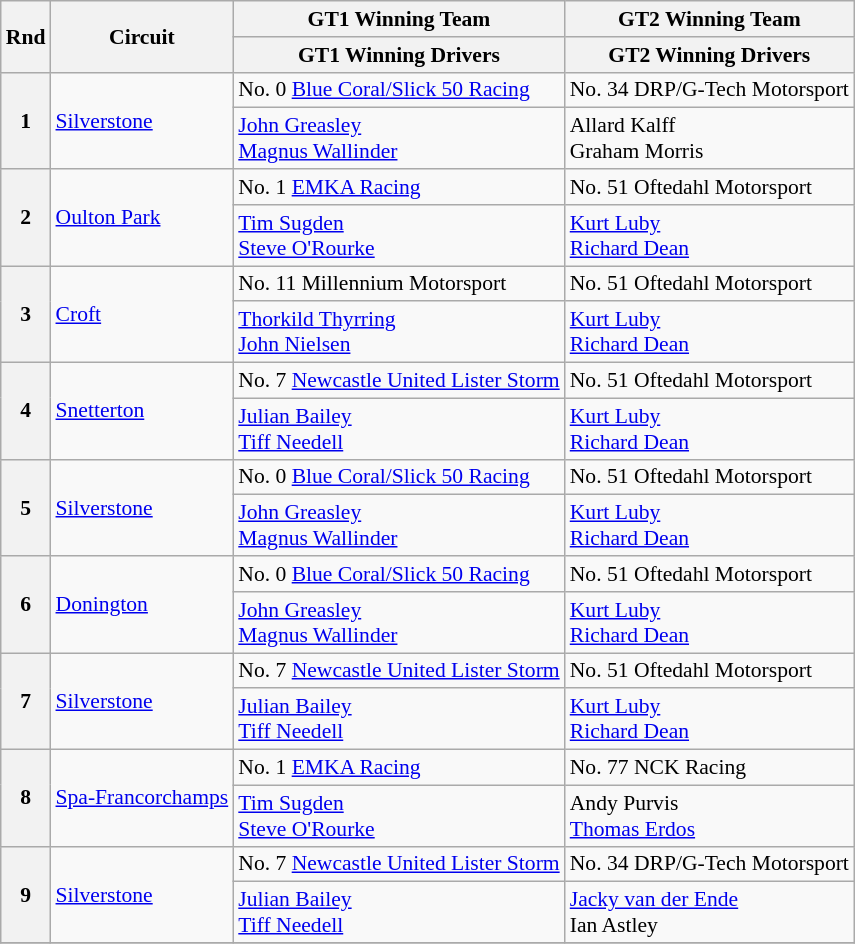<table class="wikitable" style="font-size: 90%;">
<tr>
<th rowspan=2>Rnd</th>
<th rowspan=2>Circuit</th>
<th>GT1 Winning Team</th>
<th>GT2 Winning Team</th>
</tr>
<tr>
<th>GT1 Winning Drivers</th>
<th>GT2 Winning Drivers</th>
</tr>
<tr>
<th rowspan=2>1</th>
<td rowspan=2><a href='#'>Silverstone</a></td>
<td> No. 0 <a href='#'>Blue Coral/Slick 50 Racing</a></td>
<td> No. 34 DRP/G-Tech Motorsport</td>
</tr>
<tr>
<td> <a href='#'>John Greasley</a><br> <a href='#'>Magnus Wallinder</a></td>
<td> Allard Kalff<br> Graham Morris</td>
</tr>
<tr>
<th rowspan=2>2</th>
<td rowspan=2><a href='#'>Oulton Park</a></td>
<td> No. 1 <a href='#'>EMKA Racing</a></td>
<td> No. 51 Oftedahl Motorsport</td>
</tr>
<tr>
<td> <a href='#'>Tim Sugden</a><br> <a href='#'>Steve O'Rourke</a></td>
<td> <a href='#'>Kurt Luby</a><br> <a href='#'>Richard Dean</a></td>
</tr>
<tr>
<th rowspan=2>3</th>
<td rowspan=2><a href='#'>Croft</a></td>
<td> No. 11 Millennium Motorsport</td>
<td> No. 51 Oftedahl Motorsport</td>
</tr>
<tr>
<td> <a href='#'>Thorkild Thyrring</a><br> <a href='#'>John Nielsen</a></td>
<td> <a href='#'>Kurt Luby</a><br> <a href='#'>Richard Dean</a></td>
</tr>
<tr>
<th rowspan=2>4</th>
<td rowspan=2><a href='#'>Snetterton</a></td>
<td> No. 7 <a href='#'>Newcastle United Lister Storm</a></td>
<td> No. 51 Oftedahl Motorsport</td>
</tr>
<tr>
<td> <a href='#'>Julian Bailey</a><br> <a href='#'>Tiff Needell</a></td>
<td> <a href='#'>Kurt Luby</a><br> <a href='#'>Richard Dean</a></td>
</tr>
<tr>
<th rowspan=2>5</th>
<td rowspan=2><a href='#'>Silverstone</a></td>
<td> No. 0 <a href='#'>Blue Coral/Slick 50 Racing</a></td>
<td> No. 51 Oftedahl Motorsport</td>
</tr>
<tr>
<td> <a href='#'>John Greasley</a><br> <a href='#'>Magnus Wallinder</a></td>
<td> <a href='#'>Kurt Luby</a><br> <a href='#'>Richard Dean</a></td>
</tr>
<tr>
<th rowspan=2>6</th>
<td rowspan=2><a href='#'>Donington</a></td>
<td> No. 0 <a href='#'>Blue Coral/Slick 50 Racing</a></td>
<td> No. 51 Oftedahl Motorsport</td>
</tr>
<tr>
<td> <a href='#'>John Greasley</a><br> <a href='#'>Magnus Wallinder</a></td>
<td> <a href='#'>Kurt Luby</a><br> <a href='#'>Richard Dean</a></td>
</tr>
<tr>
<th rowspan=2>7</th>
<td rowspan=2><a href='#'>Silverstone</a></td>
<td> No. 7 <a href='#'>Newcastle United Lister Storm</a></td>
<td> No. 51 Oftedahl Motorsport</td>
</tr>
<tr>
<td> <a href='#'>Julian Bailey</a><br> <a href='#'>Tiff Needell</a></td>
<td> <a href='#'>Kurt Luby</a><br> <a href='#'>Richard Dean</a></td>
</tr>
<tr>
<th rowspan=2>8</th>
<td rowspan=2><a href='#'>Spa-Francorchamps</a></td>
<td> No. 1 <a href='#'>EMKA Racing</a></td>
<td> No. 77 NCK Racing</td>
</tr>
<tr>
<td> <a href='#'>Tim Sugden</a><br> <a href='#'>Steve O'Rourke</a></td>
<td> Andy Purvis<br> <a href='#'>Thomas Erdos</a></td>
</tr>
<tr>
<th rowspan=2>9</th>
<td rowspan=2><a href='#'>Silverstone</a></td>
<td> No. 7 <a href='#'>Newcastle United Lister Storm</a></td>
<td> No. 34 DRP/G-Tech Motorsport</td>
</tr>
<tr>
<td> <a href='#'>Julian Bailey</a><br> <a href='#'>Tiff Needell</a></td>
<td> <a href='#'>Jacky van der Ende</a><br> Ian Astley</td>
</tr>
<tr>
</tr>
</table>
